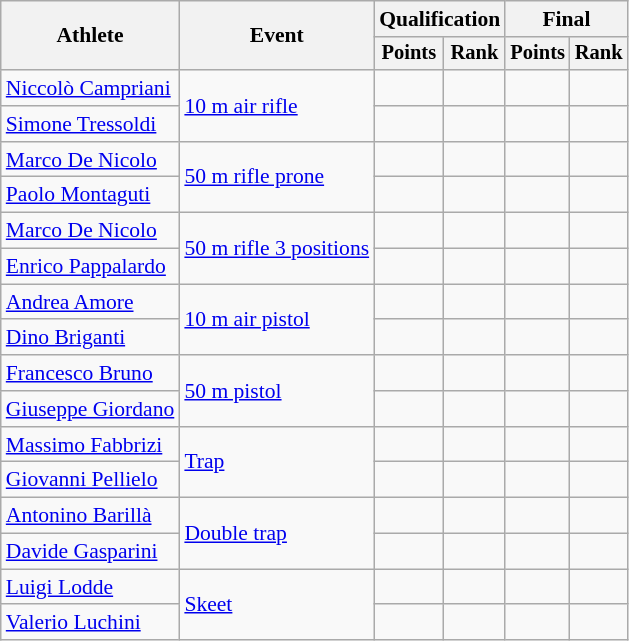<table class="wikitable" style="font-size:90%">
<tr>
<th rowspan="2">Athlete</th>
<th rowspan="2">Event</th>
<th colspan=2>Qualification</th>
<th colspan=2>Final</th>
</tr>
<tr style="font-size:95%">
<th>Points</th>
<th>Rank</th>
<th>Points</th>
<th>Rank</th>
</tr>
<tr align=center>
<td align=left><a href='#'>Niccolò Campriani</a></td>
<td align=left rowspan=2><a href='#'>10 m air rifle</a></td>
<td></td>
<td></td>
<td></td>
<td></td>
</tr>
<tr align=center>
<td align=left><a href='#'>Simone Tressoldi</a></td>
<td></td>
<td></td>
<td></td>
<td></td>
</tr>
<tr align=center>
<td align=left><a href='#'>Marco De Nicolo</a></td>
<td align=left rowspan=2><a href='#'>50 m rifle prone</a></td>
<td></td>
<td></td>
<td></td>
<td></td>
</tr>
<tr align=center>
<td align=left><a href='#'>Paolo Montaguti</a></td>
<td></td>
<td></td>
<td></td>
<td></td>
</tr>
<tr align=center>
<td align=left><a href='#'>Marco De Nicolo</a></td>
<td align=left rowspan=2><a href='#'>50 m rifle 3 positions</a></td>
<td></td>
<td></td>
<td></td>
<td></td>
</tr>
<tr align=center>
<td align=left><a href='#'>Enrico Pappalardo</a></td>
<td></td>
<td></td>
<td></td>
<td></td>
</tr>
<tr align=center>
<td align=left><a href='#'>Andrea Amore</a></td>
<td align=left rowspan=2><a href='#'>10 m air pistol</a></td>
<td></td>
<td></td>
<td></td>
<td></td>
</tr>
<tr align=center>
<td align=left><a href='#'>Dino Briganti</a></td>
<td></td>
<td></td>
<td></td>
<td></td>
</tr>
<tr align=center>
<td align=left><a href='#'>Francesco Bruno</a></td>
<td align=left rowspan=2><a href='#'>50 m pistol</a></td>
<td></td>
<td></td>
<td></td>
<td></td>
</tr>
<tr align=center>
<td align=left><a href='#'>Giuseppe Giordano</a></td>
<td></td>
<td></td>
<td></td>
<td></td>
</tr>
<tr align=center>
<td align=left><a href='#'>Massimo Fabbrizi</a></td>
<td align=left rowspan=2><a href='#'>Trap</a></td>
<td></td>
<td></td>
<td></td>
<td></td>
</tr>
<tr align=center>
<td align=left><a href='#'>Giovanni Pellielo</a></td>
<td></td>
<td></td>
<td></td>
<td></td>
</tr>
<tr align=center>
<td align=left><a href='#'>Antonino Barillà</a></td>
<td align=left rowspan=2><a href='#'>Double trap</a></td>
<td></td>
<td></td>
<td></td>
<td></td>
</tr>
<tr align=center>
<td align=left><a href='#'>Davide Gasparini</a></td>
<td></td>
<td></td>
<td></td>
<td></td>
</tr>
<tr align=center>
<td align=left><a href='#'>Luigi Lodde</a></td>
<td align=left rowspan=2><a href='#'>Skeet</a></td>
<td></td>
<td></td>
<td></td>
<td></td>
</tr>
<tr align=center>
<td align=left><a href='#'>Valerio Luchini</a></td>
<td></td>
<td></td>
<td></td>
<td></td>
</tr>
</table>
